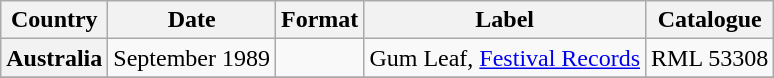<table class="wikitable plainrowheaders">
<tr>
<th scope="col">Country</th>
<th scope="col">Date</th>
<th scope="col">Format</th>
<th scope="col">Label</th>
<th scope="col">Catalogue</th>
</tr>
<tr>
<th scope="row">Australia</th>
<td>September 1989</td>
<td></td>
<td>Gum Leaf, <a href='#'>Festival Records</a></td>
<td>RML 53308</td>
</tr>
<tr>
</tr>
</table>
